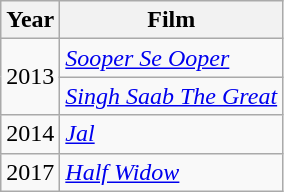<table class="wikitable sortable">
<tr>
<th>Year</th>
<th>Film</th>
</tr>
<tr>
<td rowspan="2">2013</td>
<td><em><a href='#'>Sooper Se Ooper</a></em></td>
</tr>
<tr>
<td><em><a href='#'>Singh Saab The Great</a></em></td>
</tr>
<tr>
<td>2014</td>
<td><a href='#'><em>Jal</em></a></td>
</tr>
<tr>
<td>2017</td>
<td><em><a href='#'>Half Widow</a></em></td>
</tr>
</table>
